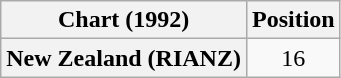<table class="wikitable plainrowheaders" style="text-align:center">
<tr>
<th>Chart (1992)</th>
<th>Position</th>
</tr>
<tr>
<th scope="row">New Zealand (RIANZ)</th>
<td>16</td>
</tr>
</table>
